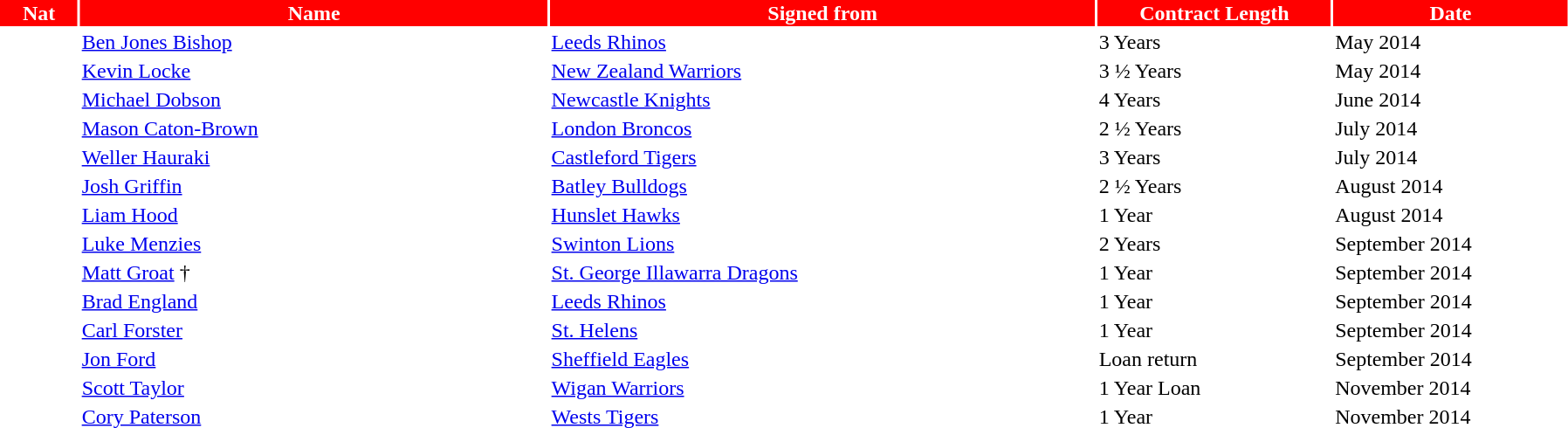<table style="width:95%;">
<tr style="background:#f00; color:white;">
<th style="width:5%;">Nat</th>
<th style="width:30%;">Name</th>
<th style="width:35%;">Signed from</th>
<th style="width:15%;">Contract Length</th>
<th style="width:25%;">Date</th>
</tr>
<tr>
<td></td>
<td><a href='#'>Ben Jones Bishop</a></td>
<td><a href='#'>Leeds Rhinos</a></td>
<td>3 Years</td>
<td>May 2014</td>
</tr>
<tr>
<td></td>
<td><a href='#'>Kevin Locke</a></td>
<td><a href='#'>New Zealand Warriors</a></td>
<td>3 ½ Years</td>
<td>May 2014</td>
</tr>
<tr>
<td></td>
<td><a href='#'>Michael Dobson</a></td>
<td><a href='#'>Newcastle Knights</a></td>
<td>4 Years</td>
<td>June 2014</td>
</tr>
<tr>
<td></td>
<td><a href='#'>Mason Caton-Brown</a></td>
<td><a href='#'>London Broncos</a></td>
<td>2 ½ Years</td>
<td>July 2014</td>
</tr>
<tr>
<td></td>
<td><a href='#'>Weller Hauraki</a></td>
<td><a href='#'>Castleford Tigers</a></td>
<td>3 Years</td>
<td>July 2014</td>
</tr>
<tr>
<td></td>
<td><a href='#'>Josh Griffin</a></td>
<td><a href='#'>Batley Bulldogs</a></td>
<td>2 ½ Years</td>
<td>August 2014</td>
</tr>
<tr>
<td></td>
<td><a href='#'>Liam Hood</a></td>
<td><a href='#'>Hunslet Hawks</a></td>
<td>1 Year</td>
<td>August 2014</td>
</tr>
<tr>
<td></td>
<td><a href='#'>Luke Menzies</a></td>
<td><a href='#'>Swinton Lions</a></td>
<td>2 Years</td>
<td>September 2014</td>
</tr>
<tr>
<td></td>
<td><a href='#'>Matt Groat</a> †</td>
<td><a href='#'>St. George Illawarra Dragons</a></td>
<td>1 Year</td>
<td>September 2014</td>
</tr>
<tr>
<td></td>
<td><a href='#'>Brad England</a></td>
<td><a href='#'>Leeds Rhinos</a></td>
<td>1 Year</td>
<td>September 2014</td>
</tr>
<tr>
<td></td>
<td><a href='#'>Carl Forster</a></td>
<td><a href='#'>St. Helens</a></td>
<td>1 Year</td>
<td>September 2014</td>
</tr>
<tr>
<td></td>
<td><a href='#'>Jon Ford</a></td>
<td><a href='#'>Sheffield Eagles</a></td>
<td>Loan return</td>
<td>September 2014</td>
</tr>
<tr>
<td></td>
<td><a href='#'>Scott Taylor</a></td>
<td><a href='#'>Wigan Warriors</a></td>
<td>1 Year Loan</td>
<td>November 2014</td>
</tr>
<tr>
<td></td>
<td><a href='#'>Cory Paterson</a></td>
<td><a href='#'>Wests Tigers</a></td>
<td>1 Year</td>
<td>November 2014</td>
</tr>
</table>
